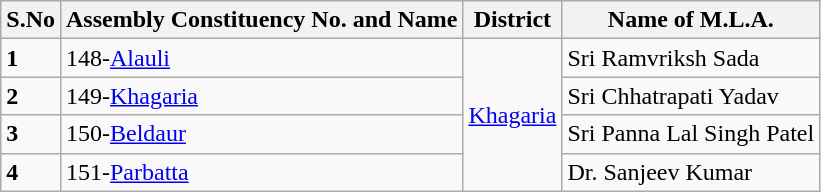<table class="wikitable">
<tr>
<th>S.No</th>
<th>Assembly Constituency No. and Name</th>
<th>District</th>
<th>Name of M.L.A.</th>
</tr>
<tr>
<td><strong>1</strong></td>
<td>148-<a href='#'>Alauli</a></td>
<td rowspan="4"><a href='#'>Khagaria</a></td>
<td>Sri Ramvriksh Sada</td>
</tr>
<tr>
<td><strong>2</strong></td>
<td>149-<a href='#'>Khagaria</a></td>
<td>Sri Chhatrapati Yadav</td>
</tr>
<tr>
<td><strong>3</strong></td>
<td>150-<a href='#'>Beldaur</a></td>
<td>Sri Panna Lal Singh Patel</td>
</tr>
<tr>
<td><strong>4</strong></td>
<td>151-<a href='#'>Parbatta</a></td>
<td>Dr. Sanjeev Kumar</td>
</tr>
</table>
